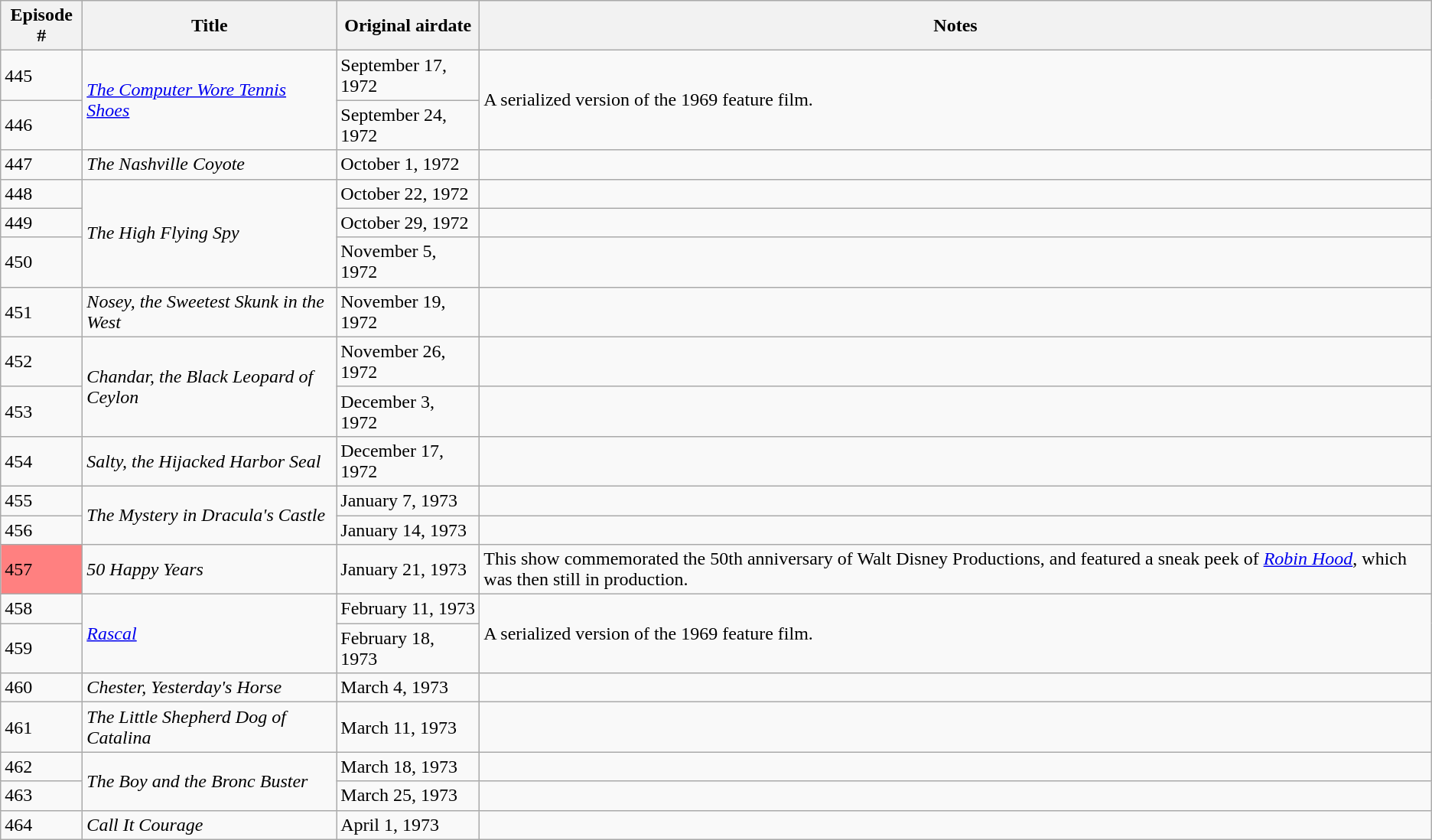<table class="wikitable sortable">
<tr>
<th>Episode #</th>
<th>Title</th>
<th>Original airdate</th>
<th>Notes</th>
</tr>
<tr>
<td>445</td>
<td rowspan="2"><em><a href='#'>The Computer Wore Tennis Shoes</a></em></td>
<td>September 17, 1972</td>
<td rowspan="2">A serialized version of the 1969 feature film.</td>
</tr>
<tr>
<td>446</td>
<td>September 24, 1972</td>
</tr>
<tr>
<td>447</td>
<td><em>The Nashville Coyote</em></td>
<td>October 1, 1972</td>
<td></td>
</tr>
<tr>
<td>448</td>
<td rowspan="3"><em>The High Flying Spy</em></td>
<td>October 22, 1972</td>
<td></td>
</tr>
<tr>
<td>449</td>
<td>October 29, 1972</td>
<td></td>
</tr>
<tr>
<td>450</td>
<td>November 5, 1972</td>
<td></td>
</tr>
<tr>
<td>451</td>
<td><em>Nosey, the Sweetest Skunk in the West</em></td>
<td>November 19, 1972</td>
<td></td>
</tr>
<tr>
<td>452</td>
<td rowspan="2"><em>Chandar, the Black Leopard of Ceylon</em></td>
<td>November 26, 1972</td>
<td></td>
</tr>
<tr>
<td>453</td>
<td>December 3, 1972</td>
<td></td>
</tr>
<tr>
<td>454</td>
<td><em>Salty, the Hijacked Harbor Seal</em></td>
<td>December 17, 1972</td>
<td></td>
</tr>
<tr>
<td>455</td>
<td rowspan="2"><em>The Mystery in Dracula's Castle</em></td>
<td>January 7, 1973</td>
<td></td>
</tr>
<tr>
<td>456</td>
<td>January 14, 1973</td>
<td></td>
</tr>
<tr>
<td style="background:#ff8080;">457</td>
<td><em>50 Happy Years</em></td>
<td>January 21, 1973</td>
<td>This show commemorated the 50th anniversary of Walt Disney Productions, and featured a sneak peek of <em><a href='#'>Robin Hood</a></em>, which was then still in production.</td>
</tr>
<tr>
<td>458</td>
<td rowspan="2"><em><a href='#'>Rascal</a></em></td>
<td>February 11, 1973</td>
<td rowspan="2">A serialized version of the 1969 feature film.</td>
</tr>
<tr>
<td>459</td>
<td>February 18, 1973</td>
</tr>
<tr>
<td>460</td>
<td><em>Chester, Yesterday's Horse</em></td>
<td>March 4, 1973</td>
<td></td>
</tr>
<tr>
<td>461</td>
<td><em>The Little Shepherd Dog of Catalina</em></td>
<td>March 11, 1973</td>
<td></td>
</tr>
<tr>
<td>462</td>
<td rowspan="2"><em>The Boy and the Bronc Buster</em></td>
<td>March 18, 1973</td>
<td></td>
</tr>
<tr>
<td>463</td>
<td>March 25, 1973</td>
<td></td>
</tr>
<tr>
<td>464</td>
<td><em>Call It Courage</em></td>
<td>April 1, 1973</td>
<td></td>
</tr>
</table>
